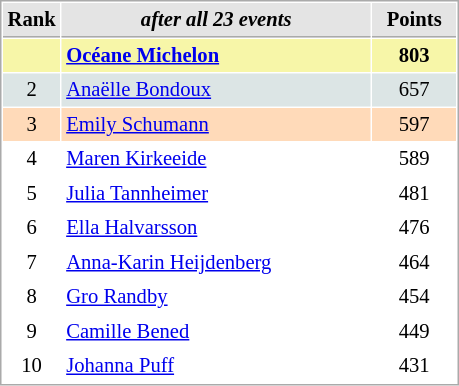<table cellspacing="1" cellpadding="3" style="border:1px solid #AAAAAA;font-size:86%">
<tr style="background-color: #E4E4E4;">
<th style="border-bottom:1px solid #AAAAAA; width: 10px;">Rank</th>
<th style="border-bottom:1px solid #AAAAAA; width: 200px;"><em>after all 23 events</em></th>
<th style="border-bottom:1px solid #AAAAAA; width: 50px;">Points</th>
</tr>
<tr style="background:#f7f6a8;">
<td align=center></td>
<td> <strong><a href='#'>Océane Michelon</a></strong></td>
<td align=center><strong>803</strong></td>
</tr>
<tr style="background:#dce5e5;">
<td align=center>2</td>
<td> <a href='#'>Anaëlle Bondoux</a></td>
<td align=center>657</td>
</tr>
<tr style="background:#ffdab9;">
<td align=center>3</td>
<td> <a href='#'>Emily Schumann</a></td>
<td align=center>597</td>
</tr>
<tr>
<td align=center>4</td>
<td> <a href='#'>Maren Kirkeeide</a></td>
<td align=center>589</td>
</tr>
<tr>
<td align=center>5</td>
<td> <a href='#'>Julia Tannheimer</a></td>
<td align=center>481</td>
</tr>
<tr>
<td align=center>6</td>
<td> <a href='#'>Ella Halvarsson</a></td>
<td align=center>476</td>
</tr>
<tr>
<td align=center>7</td>
<td> <a href='#'>Anna-Karin Heijdenberg</a></td>
<td align=center>464</td>
</tr>
<tr>
<td align=center>8</td>
<td> <a href='#'>Gro Randby</a></td>
<td align=center>454</td>
</tr>
<tr>
<td align=center>9</td>
<td> <a href='#'>Camille Bened</a></td>
<td align=center>449</td>
</tr>
<tr>
<td align=center>10</td>
<td> <a href='#'>Johanna Puff</a></td>
<td align=center>431</td>
</tr>
</table>
